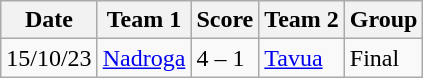<table class="wikitable">
<tr>
<th>Date</th>
<th>Team 1</th>
<th>Score</th>
<th>Team 2</th>
<th>Group</th>
</tr>
<tr>
<td>15/10/23</td>
<td><a href='#'>Nadroga</a></td>
<td>4 – 1</td>
<td><a href='#'>Tavua</a></td>
<td>Final</td>
</tr>
</table>
